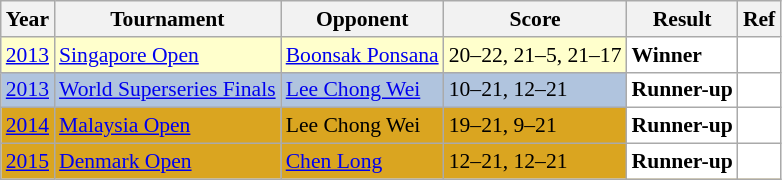<table class="sortable wikitable" style="font-size: 90%">
<tr>
<th>Year</th>
<th>Tournament</th>
<th>Opponent</th>
<th>Score</th>
<th>Result</th>
<th>Ref</th>
</tr>
<tr style="background:#FFFFCC">
<td align="center"><a href='#'>2013</a></td>
<td align="left"><a href='#'>Singapore Open</a></td>
<td align="left"> <a href='#'>Boonsak Ponsana</a></td>
<td align="left">20–22, 21–5, 21–17</td>
<td style="text-align:left; background:white"> <strong>Winner</strong></td>
<td style="text-align:center; background:white"></td>
</tr>
<tr style="background:#B0C4DE">
<td align="center"><a href='#'>2013</a></td>
<td align="left"><a href='#'>World Superseries Finals</a></td>
<td align="left"> <a href='#'>Lee Chong Wei</a></td>
<td align="left">10–21, 12–21</td>
<td style="text-align:left; background:white"> <strong>Runner-up</strong></td>
<td style="text-align:center; background:white"></td>
</tr>
<tr style="background:#DAA520">
<td align="center"><a href='#'>2014</a></td>
<td align="left"><a href='#'>Malaysia Open</a></td>
<td align="left"> Lee Chong Wei</td>
<td align="left">19–21, 9–21</td>
<td style="text-align:left; background:white"> <strong>Runner-up</strong></td>
<td style="text-align:center; background:white"></td>
</tr>
<tr style="background:#DAA520">
<td align="center"><a href='#'>2015</a></td>
<td align="left"><a href='#'>Denmark Open</a></td>
<td align="left"> <a href='#'>Chen Long</a></td>
<td align="left">12–21, 12–21</td>
<td style="text-align:left; background:white"> <strong>Runner-up</strong></td>
<td style="text-align:center; background:white"></td>
</tr>
</table>
